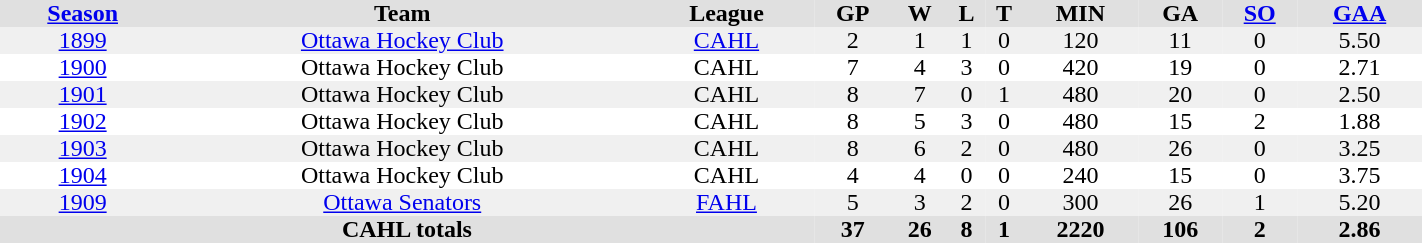<table BORDER="0" CELLPADDING="0" CELLSPACING="0" width="75%">
<tr bgcolor="#e0e0e0">
<th colspan="3" bgcolor="#ffffff"></th>
<th rowspan="99" bgcolor="#ffffff"></th>
</tr>
<tr bgcolor="#e0e0e0" ALIGN="center">
<th><a href='#'>Season</a></th>
<th>Team</th>
<th>League</th>
<th>GP</th>
<th>W</th>
<th>L</th>
<th>T</th>
<th>MIN</th>
<th>GA</th>
<th><a href='#'>SO</a></th>
<th><a href='#'>GAA</a></th>
</tr>
<tr ALIGN="center" bgcolor="#f0f0f0">
<td><a href='#'>1899</a></td>
<td><a href='#'>Ottawa Hockey Club</a></td>
<td><a href='#'>CAHL</a></td>
<td>2</td>
<td>1</td>
<td>1</td>
<td>0</td>
<td>120</td>
<td>11</td>
<td>0</td>
<td>5.50</td>
</tr>
<tr ALIGN="center">
<td><a href='#'>1900</a></td>
<td>Ottawa Hockey Club</td>
<td>CAHL</td>
<td>7</td>
<td>4</td>
<td>3</td>
<td>0</td>
<td>420</td>
<td>19</td>
<td>0</td>
<td>2.71</td>
</tr>
<tr ALIGN="center" bgcolor="#f0f0f0">
<td><a href='#'>1901</a></td>
<td>Ottawa Hockey Club</td>
<td>CAHL</td>
<td>8</td>
<td>7</td>
<td>0</td>
<td>1</td>
<td>480</td>
<td>20</td>
<td>0</td>
<td>2.50</td>
</tr>
<tr ALIGN="center">
<td><a href='#'>1902</a></td>
<td>Ottawa Hockey Club</td>
<td>CAHL</td>
<td>8</td>
<td>5</td>
<td>3</td>
<td>0</td>
<td>480</td>
<td>15</td>
<td>2</td>
<td>1.88</td>
</tr>
<tr ALIGN="center" bgcolor="#f0f0f0">
<td><a href='#'>1903</a></td>
<td>Ottawa Hockey Club</td>
<td>CAHL</td>
<td>8</td>
<td>6</td>
<td>2</td>
<td>0</td>
<td>480</td>
<td>26</td>
<td>0</td>
<td>3.25</td>
</tr>
<tr ALIGN="center">
<td><a href='#'>1904</a></td>
<td>Ottawa Hockey Club</td>
<td>CAHL</td>
<td>4</td>
<td>4</td>
<td>0</td>
<td>0</td>
<td>240</td>
<td>15</td>
<td>0</td>
<td>3.75</td>
</tr>
<tr ALIGN="center" bgcolor="#f0f0f0">
<td><a href='#'>1909</a></td>
<td><a href='#'>Ottawa Senators</a></td>
<td><a href='#'>FAHL</a></td>
<td>5</td>
<td>3</td>
<td>2</td>
<td>0</td>
<td>300</td>
<td>26</td>
<td>1</td>
<td>5.20</td>
</tr>
<tr bgcolor="#e0e0e0">
<th colspan="3">CAHL totals</th>
<th>37</th>
<th>26</th>
<th>8</th>
<th>1</th>
<th>2220</th>
<th>106</th>
<th>2</th>
<th>2.86</th>
</tr>
</table>
